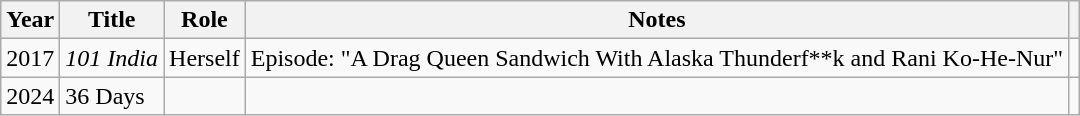<table class="wikitable">
<tr>
<th>Year</th>
<th>Title</th>
<th>Role</th>
<th>Notes</th>
<th></th>
</tr>
<tr>
<td>2017</td>
<td><em>101 India</em></td>
<td>Herself</td>
<td>Episode: "A Drag Queen Sandwich With Alaska Thunderf**k and Rani Ko-He-Nur"</td>
<td></td>
</tr>
<tr>
<td>2024</td>
<td>36 Days</td>
<td></td>
<td></td>
<td></td>
</tr>
</table>
